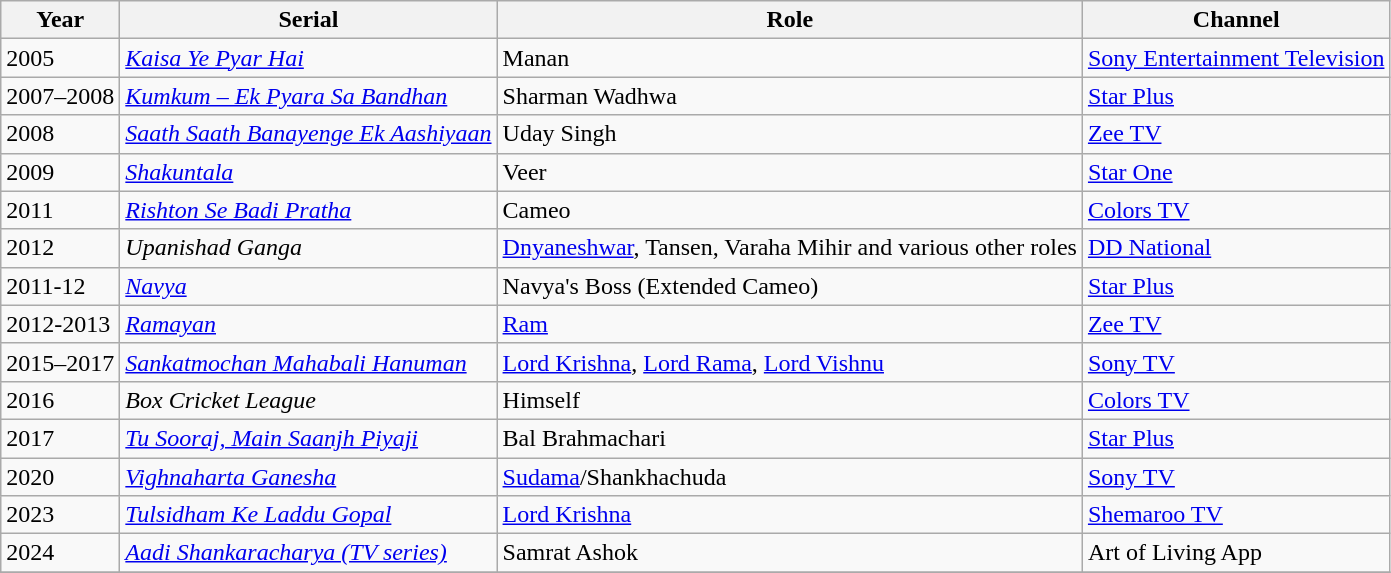<table class="wikitable sortable">
<tr>
<th>Year</th>
<th>Serial</th>
<th>Role</th>
<th>Channel</th>
</tr>
<tr>
<td>2005</td>
<td><em><a href='#'>Kaisa Ye Pyar Hai</a></em></td>
<td>Manan</td>
<td><a href='#'>Sony Entertainment Television</a></td>
</tr>
<tr>
<td>2007–2008</td>
<td><em><a href='#'>Kumkum – Ek Pyara Sa Bandhan</a></em></td>
<td>Sharman Wadhwa</td>
<td><a href='#'>Star Plus</a></td>
</tr>
<tr>
<td>2008</td>
<td><em><a href='#'>Saath Saath Banayenge Ek Aashiyaan</a></em></td>
<td>Uday Singh</td>
<td><a href='#'>Zee TV</a></td>
</tr>
<tr>
<td>2009</td>
<td><em><a href='#'>Shakuntala</a></em></td>
<td>Veer</td>
<td><a href='#'>Star One</a></td>
</tr>
<tr>
<td>2011</td>
<td><em><a href='#'>Rishton Se Badi Pratha</a></em></td>
<td>Cameo</td>
<td><a href='#'>Colors TV</a></td>
</tr>
<tr>
<td>2012</td>
<td><em>Upanishad Ganga</em></td>
<td><a href='#'>Dnyaneshwar</a>, Tansen, Varaha Mihir and various other roles</td>
<td><a href='#'>DD National</a></td>
</tr>
<tr>
<td>2011-12</td>
<td><em><a href='#'>Navya</a></em></td>
<td>Navya's Boss (Extended Cameo)</td>
<td><a href='#'>Star Plus</a></td>
</tr>
<tr>
<td>2012-2013</td>
<td><em><a href='#'>Ramayan</a></em></td>
<td><a href='#'> Ram</a></td>
<td><a href='#'>Zee TV</a></td>
</tr>
<tr>
<td>2015–2017</td>
<td><em><a href='#'>Sankatmochan Mahabali Hanuman</a></em></td>
<td><a href='#'>Lord Krishna</a>, <a href='#'>Lord Rama</a>, <a href='#'>Lord Vishnu</a></td>
<td><a href='#'>Sony TV</a></td>
</tr>
<tr>
<td>2016</td>
<td><em>Box Cricket League</em></td>
<td>Himself</td>
<td><a href='#'>Colors TV</a></td>
</tr>
<tr>
<td>2017</td>
<td><em><a href='#'>Tu Sooraj, Main Saanjh Piyaji</a></em></td>
<td>Bal Brahmachari</td>
<td><a href='#'>Star Plus</a></td>
</tr>
<tr>
<td>2020</td>
<td><em><a href='#'>Vighnaharta Ganesha</a></em></td>
<td><a href='#'>Sudama</a>/Shankhachuda</td>
<td><a href='#'>Sony TV</a></td>
</tr>
<tr>
<td>2023</td>
<td><em><a href='#'>Tulsidham Ke Laddu Gopal</a></em></td>
<td><a href='#'>Lord Krishna</a></td>
<td><a href='#'>Shemaroo TV</a></td>
</tr>
<tr>
<td>2024</td>
<td><em><a href='#'>Aadi Shankaracharya (TV series)</a></em></td>
<td>Samrat Ashok</td>
<td>Art of Living App</td>
</tr>
<tr>
</tr>
</table>
